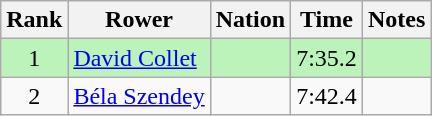<table class="wikitable" style="text-align:center">
<tr>
<th>Rank</th>
<th>Rower</th>
<th>Nation</th>
<th>Time</th>
<th>Notes</th>
</tr>
<tr bgcolor=bbf3bb>
<td>1</td>
<td align=left><a href='#'>David Collet</a></td>
<td align=left></td>
<td>7:35.2</td>
<td></td>
</tr>
<tr>
<td>2</td>
<td align=left><a href='#'>Béla Szendey</a></td>
<td align=left></td>
<td>7:42.4</td>
<td></td>
</tr>
</table>
